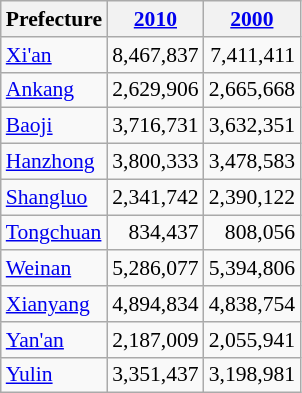<table class="wikitable sortable" style="font-size:90%;" align="center">
<tr>
<th>Prefecture</th>
<th><a href='#'>2010</a></th>
<th><a href='#'>2000</a></th>
</tr>
<tr --------->
<td><a href='#'>Xi'an</a></td>
<td style="text-align: right;">8,467,837</td>
<td style="text-align: right;">7,411,411</td>
</tr>
<tr --------->
<td><a href='#'>Ankang</a></td>
<td style="text-align: right;">2,629,906</td>
<td style="text-align: right;">2,665,668</td>
</tr>
<tr --------->
<td><a href='#'>Baoji</a></td>
<td style="text-align: right;">3,716,731</td>
<td style="text-align: right;">3,632,351</td>
</tr>
<tr --------->
<td><a href='#'>Hanzhong</a></td>
<td style="text-align: right;">3,800,333</td>
<td style="text-align: right;">3,478,583</td>
</tr>
<tr --------->
<td><a href='#'>Shangluo</a></td>
<td style="text-align: right;">2,341,742</td>
<td style="text-align: right;">2,390,122</td>
</tr>
<tr --------->
<td><a href='#'>Tongchuan</a></td>
<td style="text-align: right;">834,437</td>
<td style="text-align: right;">808,056</td>
</tr>
<tr --------->
<td><a href='#'>Weinan</a></td>
<td style="text-align: right;">5,286,077</td>
<td style="text-align: right;">5,394,806</td>
</tr>
<tr --------->
<td><a href='#'>Xianyang</a></td>
<td style="text-align: right;">4,894,834</td>
<td style="text-align: right;">4,838,754</td>
</tr>
<tr --------->
<td><a href='#'>Yan'an</a></td>
<td style="text-align: right;">2,187,009</td>
<td style="text-align: right;">2,055,941</td>
</tr>
<tr --------->
<td><a href='#'>Yulin</a></td>
<td style="text-align: right;">3,351,437</td>
<td style="text-align: right;">3,198,981</td>
</tr>
</table>
